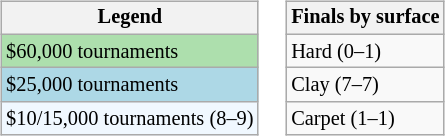<table>
<tr valign=top>
<td><br><table class="wikitable" style="font-size:85%">
<tr>
<th>Legend</th>
</tr>
<tr style="background:#addfad;">
<td>$60,000 tournaments</td>
</tr>
<tr style="background:lightblue;">
<td>$25,000 tournaments</td>
</tr>
<tr style="background:#f0f8ff;">
<td>$10/15,000 tournaments (8–9)</td>
</tr>
</table>
</td>
<td><br><table class="wikitable" style="font-size:85%">
<tr>
<th>Finals by surface</th>
</tr>
<tr>
<td>Hard (0–1)</td>
</tr>
<tr>
<td>Clay (7–7)</td>
</tr>
<tr>
<td>Carpet (1–1)</td>
</tr>
</table>
</td>
</tr>
</table>
